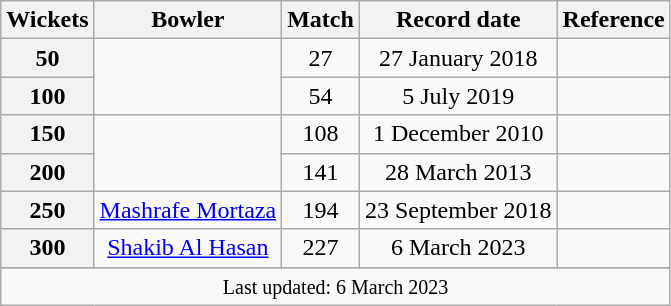<table class="wikitable plainrowheaders sortable" style="text-align:center;">
<tr>
<th scope="col" style="text-align:center;">Wickets</th>
<th scope="col" style="text-align:center;">Bowler</th>
<th scope="col" style="text-align:center;">Match</th>
<th scope="col" style="text-align:center;">Record date</th>
<th scope="col" style="text-align:center;">Reference</th>
</tr>
<tr>
<th scope="row" style="text-align:center;">50</th>
<td rowspan=2></td>
<td>27</td>
<td>27 January 2018</td>
<td></td>
</tr>
<tr>
<th scope="row" style="text-align:center;">100</th>
<td>54</td>
<td>5 July 2019 </td>
<td></td>
</tr>
<tr>
<th scope="row" style="text-align:center;">150</th>
<td rowspan=2></td>
<td>108</td>
<td>1 December 2010</td>
<td></td>
</tr>
<tr>
<th scope="row" style="text-align:center;">200</th>
<td>141</td>
<td>28 March 2013</td>
<td></td>
</tr>
<tr>
<th scope=row style="text-align:center;">250</th>
<td><a href='#'>Mashrafe Mortaza</a></td>
<td>194</td>
<td>23 September 2018</td>
<td></td>
</tr>
<tr>
<th>300</th>
<td><a href='#'>Shakib Al Hasan</a></td>
<td>227</td>
<td>6 March 2023</td>
<td></td>
</tr>
<tr>
</tr>
<tr class=sortbottom>
<td colspan=5><small>Last updated: 6 March 2023</small></td>
</tr>
</table>
